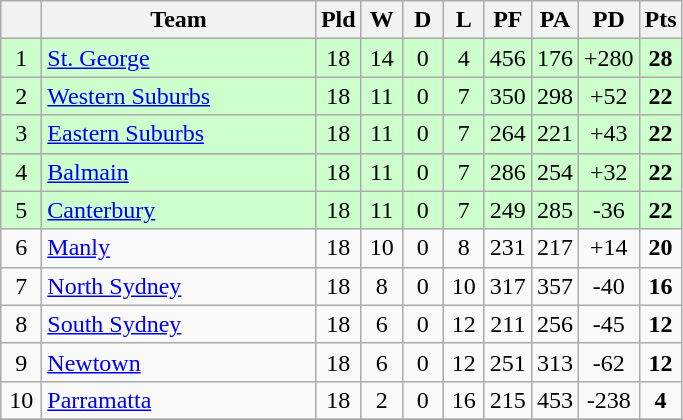<table class="wikitable" style="text-align:center;">
<tr>
<th width=20 abbr="Position×"></th>
<th width=175>Team</th>
<th width=20 abbr="Played">Pld</th>
<th width=20 abbr="Won">W</th>
<th width=20 abbr="Drawn">D</th>
<th width=20 abbr="Lost">L</th>
<th width=20 abbr="Points for">PF</th>
<th width=20 abbr="Points against">PA</th>
<th width=20 abbr="Points difference">PD</th>
<th width=20 abbr="Points">Pts</th>
</tr>
<tr style="background: #ccffcc;">
<td>1</td>
<td style="text-align:left;"> <a href='#'>St. George</a></td>
<td>18</td>
<td>14</td>
<td>0</td>
<td>4</td>
<td>456</td>
<td>176</td>
<td>+280</td>
<td><strong>28</strong></td>
</tr>
<tr style="background: #ccffcc;">
<td>2</td>
<td style="text-align:left;"> <a href='#'>Western Suburbs</a></td>
<td>18</td>
<td>11</td>
<td>0</td>
<td>7</td>
<td>350</td>
<td>298</td>
<td>+52</td>
<td><strong>22</strong></td>
</tr>
<tr style="background: #ccffcc;">
<td>3</td>
<td style="text-align:left;"> <a href='#'>Eastern Suburbs</a></td>
<td>18</td>
<td>11</td>
<td>0</td>
<td>7</td>
<td>264</td>
<td>221</td>
<td>+43</td>
<td><strong>22</strong></td>
</tr>
<tr style="background: #ccffcc;">
<td>4</td>
<td style="text-align:left;"> <a href='#'>Balmain</a></td>
<td>18</td>
<td>11</td>
<td>0</td>
<td>7</td>
<td>286</td>
<td>254</td>
<td>+32</td>
<td><strong>22</strong></td>
</tr>
<tr style="background: #ccffcc;">
<td>5</td>
<td style="text-align:left;"> <a href='#'>Canterbury</a></td>
<td>18</td>
<td>11</td>
<td>0</td>
<td>7</td>
<td>249</td>
<td>285</td>
<td>-36</td>
<td><strong>22</strong></td>
</tr>
<tr>
<td>6</td>
<td style="text-align:left;"> <a href='#'>Manly</a></td>
<td>18</td>
<td>10</td>
<td>0</td>
<td>8</td>
<td>231</td>
<td>217</td>
<td>+14</td>
<td><strong>20</strong></td>
</tr>
<tr>
<td>7</td>
<td style="text-align:left;"> <a href='#'>North Sydney</a></td>
<td>18</td>
<td>8</td>
<td>0</td>
<td>10</td>
<td>317</td>
<td>357</td>
<td>-40</td>
<td><strong>16</strong></td>
</tr>
<tr>
<td>8</td>
<td style="text-align:left;"> <a href='#'>South Sydney</a></td>
<td>18</td>
<td>6</td>
<td>0</td>
<td>12</td>
<td>211</td>
<td>256</td>
<td>-45</td>
<td><strong>12</strong></td>
</tr>
<tr>
<td>9</td>
<td style="text-align:left;"> <a href='#'>Newtown</a></td>
<td>18</td>
<td>6</td>
<td>0</td>
<td>12</td>
<td>251</td>
<td>313</td>
<td>-62</td>
<td><strong>12</strong></td>
</tr>
<tr>
<td>10</td>
<td style="text-align:left;"> <a href='#'>Parramatta</a></td>
<td>18</td>
<td>2</td>
<td>0</td>
<td>16</td>
<td>215</td>
<td>453</td>
<td>-238</td>
<td><strong>4</strong></td>
</tr>
<tr>
</tr>
</table>
